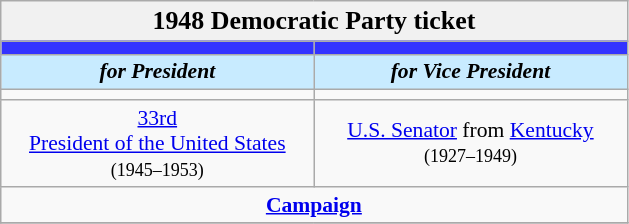<table class="wikitable" style="font-size:90%; text-align:center;">
<tr>
<td style="background:#f1f1f1;" colspan="30"><big><strong>1948 Democratic Party ticket </strong></big></td>
</tr>
<tr>
<th style="width:3em; font-size:135%; background:#3333FF; width:200px;"><a href='#'></a></th>
<th style="width:3em; font-size:135%; background:#3333FF; width:200px;"><a href='#'></a></th>
</tr>
<tr>
<td style="width:3em; font-size:100%; color:#000; background:#C8EBFF; width:200px;"><strong><em>for President</em></strong></td>
<td style="width:3em; font-size:100%; color:#000; background:#C8EBFF; width:200px;"><strong><em>for Vice President</em></strong></td>
</tr>
<tr>
<td></td>
<td></td>
</tr>
<tr>
<td><a href='#'>33rd</a><br><a href='#'>President of the United States</a><br><small>(1945–1953)</small></td>
<td><a href='#'>U.S. Senator</a> from <a href='#'>Kentucky</a><br><small>(1927–1949)</small></td>
</tr>
<tr>
<td colspan=2><a href='#'><strong>Campaign</strong></a></td>
</tr>
<tr>
</tr>
</table>
